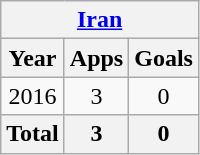<table class="wikitable" style="text-align:center">
<tr>
<th colspan=5><a href='#'>Iran</a></th>
</tr>
<tr>
<th>Year</th>
<th>Apps</th>
<th>Goals</th>
</tr>
<tr>
<td>2016</td>
<td>3</td>
<td>0</td>
</tr>
<tr>
<th>Total</th>
<th>3</th>
<th>0</th>
</tr>
</table>
